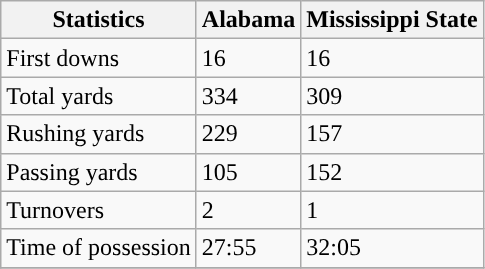<table class="wikitable" style="float: left;">
<tr>
<th>Statistics</th>
<th>Alabama</th>
<th>Mississippi State</th>
</tr>
<tr>
<td>First downs</td>
<td>16</td>
<td>16</td>
</tr>
<tr>
<td>Total yards</td>
<td>334</td>
<td>309</td>
</tr>
<tr>
<td>Rushing yards</td>
<td>229</td>
<td>157</td>
</tr>
<tr>
<td>Passing yards</td>
<td>105</td>
<td>152</td>
</tr>
<tr>
<td>Turnovers</td>
<td>2</td>
<td>1</td>
</tr>
<tr>
<td>Time of possession</td>
<td>27:55</td>
<td>32:05</td>
</tr>
<tr>
</tr>
</table>
